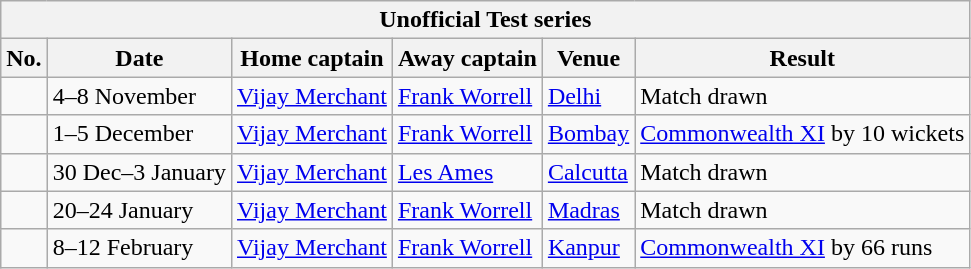<table class="wikitable">
<tr>
<th colspan="9">Unofficial Test series</th>
</tr>
<tr>
<th>No.</th>
<th>Date</th>
<th>Home captain</th>
<th>Away captain</th>
<th>Venue</th>
<th>Result</th>
</tr>
<tr>
<td></td>
<td>4–8 November</td>
<td><a href='#'>Vijay Merchant</a></td>
<td><a href='#'>Frank Worrell</a></td>
<td><a href='#'>Delhi</a></td>
<td>Match drawn</td>
</tr>
<tr>
<td></td>
<td>1–5 December</td>
<td><a href='#'>Vijay Merchant</a></td>
<td><a href='#'>Frank Worrell</a></td>
<td><a href='#'>Bombay</a></td>
<td><a href='#'>Commonwealth XI</a> by 10 wickets</td>
</tr>
<tr>
<td></td>
<td>30 Dec–3 January</td>
<td><a href='#'>Vijay Merchant</a></td>
<td><a href='#'>Les Ames</a></td>
<td><a href='#'>Calcutta</a></td>
<td>Match drawn</td>
</tr>
<tr>
<td></td>
<td>20–24 January</td>
<td><a href='#'>Vijay Merchant</a></td>
<td><a href='#'>Frank Worrell</a></td>
<td><a href='#'>Madras</a></td>
<td>Match drawn</td>
</tr>
<tr>
<td></td>
<td>8–12 February</td>
<td><a href='#'>Vijay Merchant</a></td>
<td><a href='#'>Frank Worrell</a></td>
<td><a href='#'>Kanpur</a></td>
<td><a href='#'>Commonwealth XI</a> by 66 runs</td>
</tr>
</table>
